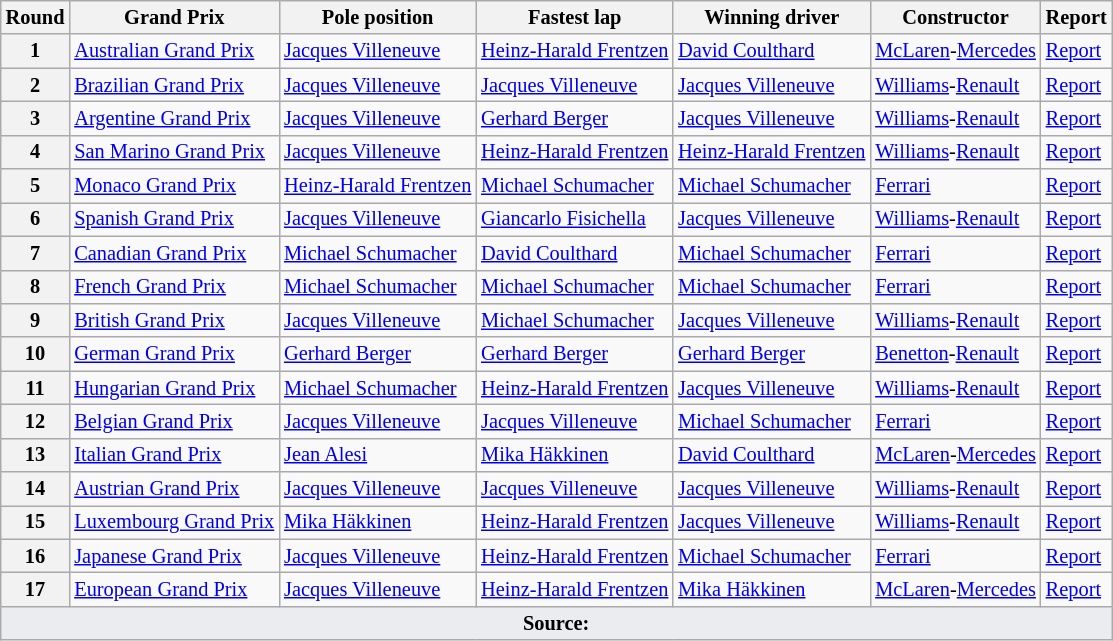<table class="wikitable sortable" style="font-size: 85%">
<tr>
<th>Round</th>
<th>Grand Prix</th>
<th>Pole position</th>
<th>Fastest lap</th>
<th>Winning driver</th>
<th>Constructor</th>
<th>Report</th>
</tr>
<tr>
<th>1</th>
<td> <a href='#'>Australian Grand Prix</a></td>
<td> <a href='#'>Jacques Villeneuve</a></td>
<td> <a href='#'>Heinz-Harald Frentzen</a></td>
<td> <a href='#'>David Coulthard</a></td>
<td> <a href='#'>McLaren</a>-<a href='#'>Mercedes</a></td>
<td><a href='#'>Report</a></td>
</tr>
<tr>
<th>2</th>
<td> <a href='#'>Brazilian Grand Prix</a></td>
<td> <a href='#'>Jacques Villeneuve</a></td>
<td> <a href='#'>Jacques Villeneuve</a></td>
<td> <a href='#'>Jacques Villeneuve</a></td>
<td> <a href='#'>Williams</a>-<a href='#'>Renault</a></td>
<td><a href='#'>Report</a></td>
</tr>
<tr>
<th>3</th>
<td> <a href='#'>Argentine Grand Prix</a></td>
<td> <a href='#'>Jacques Villeneuve</a></td>
<td> <a href='#'>Gerhard Berger</a></td>
<td> <a href='#'>Jacques Villeneuve</a></td>
<td> <a href='#'>Williams</a>-<a href='#'>Renault</a></td>
<td><a href='#'>Report</a></td>
</tr>
<tr>
<th>4</th>
<td nowrap> <a href='#'>San Marino Grand Prix</a></td>
<td> <a href='#'>Jacques Villeneuve</a></td>
<td nowrap> <a href='#'>Heinz-Harald Frentzen</a></td>
<td nowrap> <a href='#'>Heinz-Harald Frentzen</a></td>
<td> <a href='#'>Williams</a>-<a href='#'>Renault</a></td>
<td><a href='#'>Report</a></td>
</tr>
<tr>
<th>5</th>
<td> <a href='#'>Monaco Grand Prix</a></td>
<td nowrap> <a href='#'>Heinz-Harald Frentzen</a></td>
<td nowrap> <a href='#'>Michael Schumacher</a></td>
<td> <a href='#'>Michael Schumacher</a></td>
<td> <a href='#'>Ferrari</a></td>
<td><a href='#'>Report</a></td>
</tr>
<tr>
<th>6</th>
<td> <a href='#'>Spanish Grand Prix</a></td>
<td> <a href='#'>Jacques Villeneuve</a></td>
<td> <a href='#'>Giancarlo Fisichella</a></td>
<td> <a href='#'>Jacques Villeneuve</a></td>
<td> <a href='#'>Williams</a>-<a href='#'>Renault</a></td>
<td><a href='#'>Report</a></td>
</tr>
<tr>
<th>7</th>
<td> <a href='#'>Canadian Grand Prix</a></td>
<td> <a href='#'>Michael Schumacher</a></td>
<td> <a href='#'>David Coulthard</a></td>
<td> <a href='#'>Michael Schumacher</a></td>
<td> <a href='#'>Ferrari</a></td>
<td><a href='#'>Report</a></td>
</tr>
<tr>
<th>8</th>
<td> <a href='#'>French Grand Prix</a></td>
<td> <a href='#'>Michael Schumacher</a></td>
<td> <a href='#'>Michael Schumacher</a></td>
<td> <a href='#'>Michael Schumacher</a></td>
<td> <a href='#'>Ferrari</a></td>
<td><a href='#'>Report</a></td>
</tr>
<tr>
<th>9</th>
<td> <a href='#'>British Grand Prix</a></td>
<td> <a href='#'>Jacques Villeneuve</a></td>
<td> <a href='#'>Michael Schumacher</a></td>
<td> <a href='#'>Jacques Villeneuve</a></td>
<td> <a href='#'>Williams</a>-<a href='#'>Renault</a></td>
<td><a href='#'>Report</a></td>
</tr>
<tr>
<th>10</th>
<td> <a href='#'>German Grand Prix</a></td>
<td> <a href='#'>Gerhard Berger</a></td>
<td> <a href='#'>Gerhard Berger</a></td>
<td> <a href='#'>Gerhard Berger</a></td>
<td> <a href='#'>Benetton</a>-<a href='#'>Renault</a></td>
<td><a href='#'>Report</a></td>
</tr>
<tr>
<th>11</th>
<td> <a href='#'>Hungarian Grand Prix</a></td>
<td> <a href='#'>Michael Schumacher</a></td>
<td> <a href='#'>Heinz-Harald Frentzen</a></td>
<td> <a href='#'>Jacques Villeneuve</a></td>
<td> <a href='#'>Williams</a>-<a href='#'>Renault</a></td>
<td><a href='#'>Report</a></td>
</tr>
<tr>
<th>12</th>
<td> <a href='#'>Belgian Grand Prix</a></td>
<td> <a href='#'>Jacques Villeneuve</a></td>
<td> <a href='#'>Jacques Villeneuve</a></td>
<td> <a href='#'>Michael Schumacher</a></td>
<td> <a href='#'>Ferrari</a></td>
<td><a href='#'>Report</a></td>
</tr>
<tr>
<th>13</th>
<td> <a href='#'>Italian Grand Prix</a></td>
<td> <a href='#'>Jean Alesi</a></td>
<td> <a href='#'>Mika Häkkinen</a></td>
<td> <a href='#'>David Coulthard</a></td>
<td> <a href='#'>McLaren</a>-<a href='#'>Mercedes</a></td>
<td><a href='#'>Report</a></td>
</tr>
<tr>
<th>14</th>
<td> <a href='#'>Austrian Grand Prix</a></td>
<td> <a href='#'>Jacques Villeneuve</a></td>
<td> <a href='#'>Jacques Villeneuve</a></td>
<td> <a href='#'>Jacques Villeneuve</a></td>
<td> <a href='#'>Williams</a>-<a href='#'>Renault</a></td>
<td><a href='#'>Report</a></td>
</tr>
<tr>
<th>15</th>
<td nowrap> <a href='#'>Luxembourg Grand Prix</a></td>
<td> <a href='#'>Mika Häkkinen</a></td>
<td> <a href='#'>Heinz-Harald Frentzen</a></td>
<td> <a href='#'>Jacques Villeneuve</a></td>
<td> <a href='#'>Williams</a>-<a href='#'>Renault</a></td>
<td><a href='#'>Report</a></td>
</tr>
<tr>
<th>16</th>
<td> <a href='#'>Japanese Grand Prix</a></td>
<td> <a href='#'>Jacques Villeneuve</a></td>
<td> <a href='#'>Heinz-Harald Frentzen</a></td>
<td> <a href='#'>Michael Schumacher</a></td>
<td> <a href='#'>Ferrari</a></td>
<td><a href='#'>Report</a></td>
</tr>
<tr>
<th>17</th>
<td> <a href='#'>European Grand Prix</a></td>
<td> <a href='#'>Jacques Villeneuve</a></td>
<td> <a href='#'>Heinz-Harald Frentzen</a></td>
<td> <a href='#'>Mika Häkkinen</a></td>
<td nowrap> <a href='#'>McLaren</a>-<a href='#'>Mercedes</a></td>
<td><a href='#'>Report</a></td>
</tr>
<tr class="sortbottom">
<td colspan="7" style="background-color:#EAECF0;text-align:center"><strong>Source:</strong></td>
</tr>
</table>
